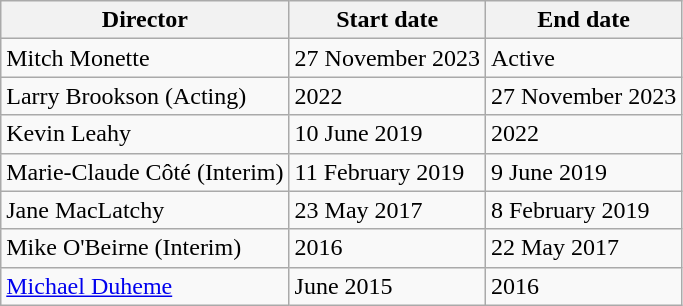<table class="wikitable">
<tr>
<th>Director</th>
<th>Start date</th>
<th>End date</th>
</tr>
<tr>
<td>Mitch Monette</td>
<td>27 November 2023</td>
<td>Active</td>
</tr>
<tr>
<td>Larry Brookson (Acting)</td>
<td>2022</td>
<td>27 November 2023</td>
</tr>
<tr>
<td>Kevin Leahy</td>
<td>10 June 2019</td>
<td>2022</td>
</tr>
<tr>
<td>Marie-Claude Côté (Interim)</td>
<td>11 February 2019</td>
<td>9 June 2019</td>
</tr>
<tr>
<td>Jane MacLatchy</td>
<td>23 May 2017</td>
<td>8 February 2019</td>
</tr>
<tr>
<td>Mike O'Beirne (Interim)</td>
<td>2016</td>
<td>22 May 2017</td>
</tr>
<tr>
<td><a href='#'>Michael Duheme</a></td>
<td>June 2015</td>
<td>2016</td>
</tr>
</table>
